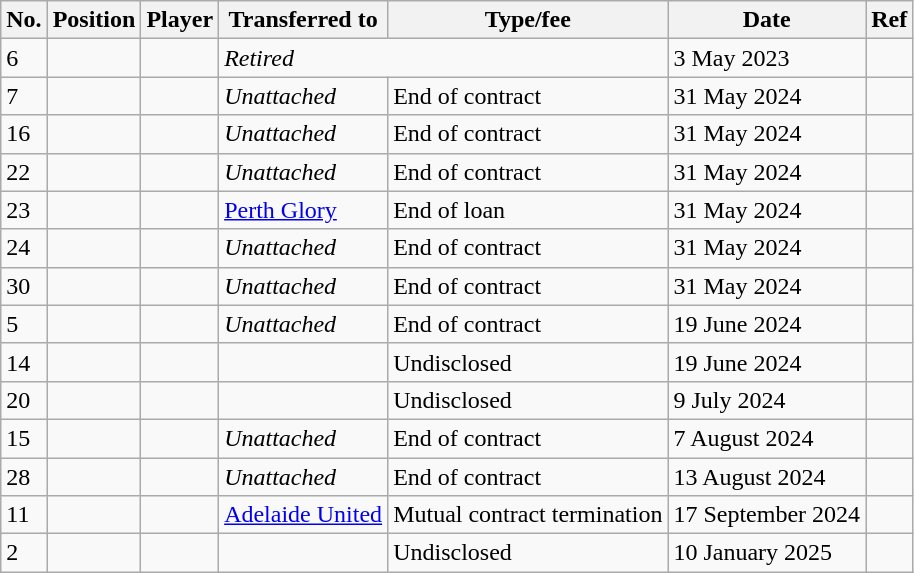<table class="wikitable plainrowheaders sortable" style="text-align:center; text-align:left">
<tr>
<th scope="col">No.</th>
<th scope="col">Position</th>
<th scope="col">Player</th>
<th scope="col">Transferred to</th>
<th scope="col">Type/fee</th>
<th scope="col">Date</th>
<th class="unsortable" scope="col">Ref</th>
</tr>
<tr>
<td>6</td>
<td></td>
<td></td>
<td colspan="2"><em>Retired</em></td>
<td>3 May 2023</td>
<td></td>
</tr>
<tr>
<td>7</td>
<td></td>
<td></td>
<td><em>Unattached</em></td>
<td>End of contract</td>
<td>31 May 2024</td>
<td></td>
</tr>
<tr>
<td>16</td>
<td></td>
<td></td>
<td><em>Unattached</em></td>
<td>End of contract</td>
<td>31 May 2024</td>
<td></td>
</tr>
<tr>
<td>22</td>
<td></td>
<td></td>
<td><em>Unattached</em></td>
<td>End of contract</td>
<td>31 May 2024</td>
<td></td>
</tr>
<tr>
<td>23</td>
<td></td>
<td></td>
<td><a href='#'>Perth Glory</a></td>
<td>End of loan</td>
<td>31 May 2024</td>
<td></td>
</tr>
<tr>
<td>24</td>
<td></td>
<td></td>
<td><em>Unattached</em></td>
<td>End of contract</td>
<td>31 May 2024</td>
<td></td>
</tr>
<tr>
<td>30</td>
<td></td>
<td></td>
<td><em>Unattached</em></td>
<td>End of contract</td>
<td>31 May 2024</td>
<td></td>
</tr>
<tr>
<td>5</td>
<td></td>
<td></td>
<td><em>Unattached</em></td>
<td>End of contract</td>
<td>19 June 2024</td>
<td></td>
</tr>
<tr>
<td>14</td>
<td></td>
<td></td>
<td></td>
<td>Undisclosed</td>
<td>19 June 2024</td>
<td></td>
</tr>
<tr>
<td>20</td>
<td></td>
<td></td>
<td></td>
<td>Undisclosed</td>
<td>9 July 2024</td>
<td></td>
</tr>
<tr>
<td>15</td>
<td></td>
<td></td>
<td><em>Unattached</em></td>
<td>End of contract</td>
<td>7 August 2024</td>
<td></td>
</tr>
<tr>
<td>28</td>
<td></td>
<td></td>
<td><em>Unattached</em></td>
<td>End of contract</td>
<td>13 August 2024</td>
<td></td>
</tr>
<tr>
<td>11</td>
<td></td>
<td></td>
<td><a href='#'>Adelaide United</a></td>
<td>Mutual contract termination</td>
<td>17 September 2024</td>
<td></td>
</tr>
<tr>
<td>2</td>
<td></td>
<td></td>
<td></td>
<td>Undisclosed</td>
<td>10 January 2025</td>
<td></td>
</tr>
</table>
